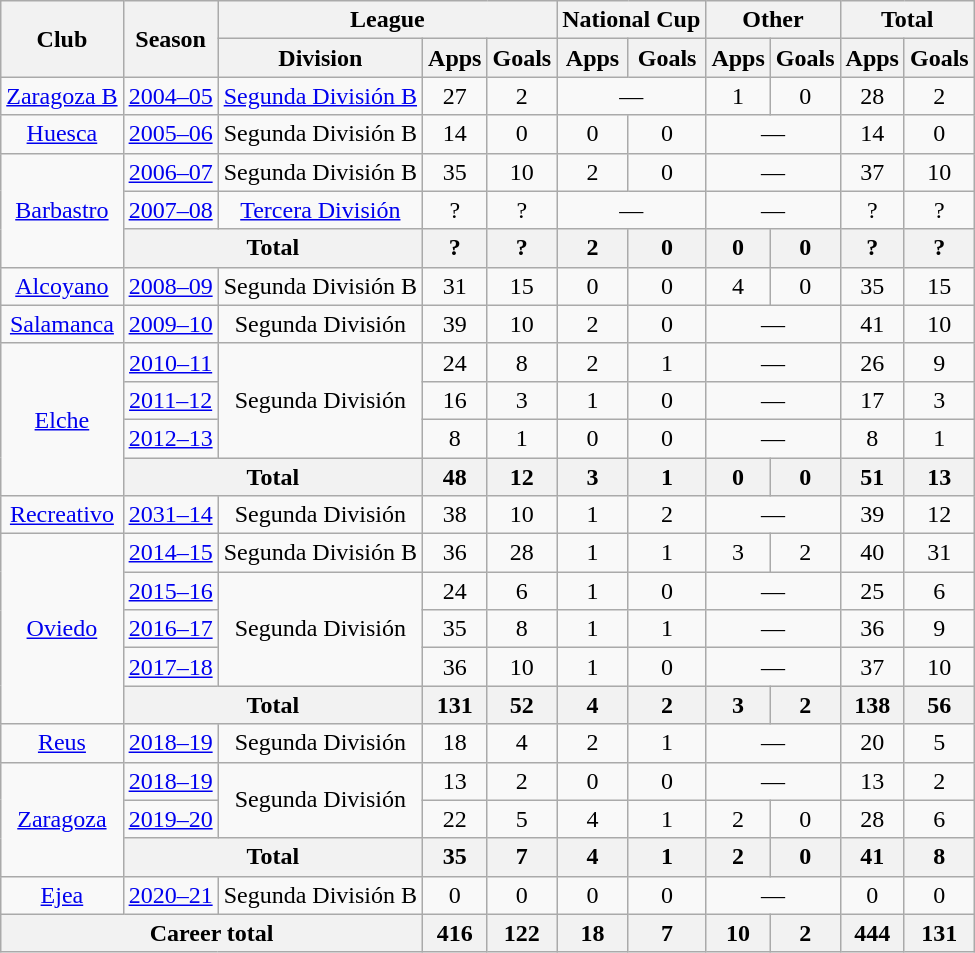<table class="wikitable" style="text-align:center">
<tr>
<th rowspan="2">Club</th>
<th rowspan="2">Season</th>
<th colspan="3">League</th>
<th colspan="2">National Cup</th>
<th colspan="2">Other</th>
<th colspan="2">Total</th>
</tr>
<tr>
<th>Division</th>
<th>Apps</th>
<th>Goals</th>
<th>Apps</th>
<th>Goals</th>
<th>Apps</th>
<th>Goals</th>
<th>Apps</th>
<th>Goals</th>
</tr>
<tr>
<td><a href='#'>Zaragoza B</a></td>
<td><a href='#'>2004–05</a></td>
<td><a href='#'>Segunda División B</a></td>
<td>27</td>
<td>2</td>
<td colspan="2">—</td>
<td>1</td>
<td>0</td>
<td>28</td>
<td>2</td>
</tr>
<tr>
<td><a href='#'>Huesca</a></td>
<td><a href='#'>2005–06</a></td>
<td>Segunda División B</td>
<td>14</td>
<td>0</td>
<td>0</td>
<td>0</td>
<td colspan="2">—</td>
<td>14</td>
<td>0</td>
</tr>
<tr>
<td rowspan="3"><a href='#'>Barbastro</a></td>
<td><a href='#'>2006–07</a></td>
<td>Segunda División B</td>
<td>35</td>
<td>10</td>
<td>2</td>
<td>0</td>
<td colspan="2">—</td>
<td>37</td>
<td>10</td>
</tr>
<tr>
<td><a href='#'>2007–08</a></td>
<td><a href='#'>Tercera División</a></td>
<td>?</td>
<td>?</td>
<td colspan="2">—</td>
<td colspan="2">—</td>
<td>?</td>
<td>?</td>
</tr>
<tr>
<th colspan="2">Total</th>
<th>?</th>
<th>?</th>
<th>2</th>
<th>0</th>
<th>0</th>
<th>0</th>
<th>?</th>
<th>?</th>
</tr>
<tr>
<td><a href='#'>Alcoyano</a></td>
<td><a href='#'>2008–09</a></td>
<td>Segunda División B</td>
<td>31</td>
<td>15</td>
<td>0</td>
<td>0</td>
<td>4</td>
<td>0</td>
<td>35</td>
<td>15</td>
</tr>
<tr>
<td><a href='#'>Salamanca</a></td>
<td><a href='#'>2009–10</a></td>
<td>Segunda División</td>
<td>39</td>
<td>10</td>
<td>2</td>
<td>0</td>
<td colspan="2">—</td>
<td>41</td>
<td>10</td>
</tr>
<tr>
<td rowspan="4"><a href='#'>Elche</a></td>
<td><a href='#'>2010–11</a></td>
<td rowspan="3">Segunda División</td>
<td>24</td>
<td>8</td>
<td>2</td>
<td>1</td>
<td colspan="2">—</td>
<td>26</td>
<td>9</td>
</tr>
<tr>
<td><a href='#'>2011–12</a></td>
<td>16</td>
<td>3</td>
<td>1</td>
<td>0</td>
<td colspan="2">—</td>
<td>17</td>
<td>3</td>
</tr>
<tr>
<td><a href='#'>2012–13</a></td>
<td>8</td>
<td>1</td>
<td>0</td>
<td>0</td>
<td colspan="2">—</td>
<td>8</td>
<td>1</td>
</tr>
<tr>
<th colspan="2">Total</th>
<th>48</th>
<th>12</th>
<th>3</th>
<th>1</th>
<th>0</th>
<th>0</th>
<th>51</th>
<th>13</th>
</tr>
<tr>
<td><a href='#'>Recreativo</a></td>
<td><a href='#'>2031–14</a></td>
<td>Segunda División</td>
<td>38</td>
<td>10</td>
<td>1</td>
<td>2</td>
<td colspan="2">—</td>
<td>39</td>
<td>12</td>
</tr>
<tr>
<td rowspan="5"><a href='#'>Oviedo</a></td>
<td><a href='#'>2014–15</a></td>
<td>Segunda División B</td>
<td>36</td>
<td>28</td>
<td>1</td>
<td>1</td>
<td>3</td>
<td>2</td>
<td>40</td>
<td>31</td>
</tr>
<tr>
<td><a href='#'>2015–16</a></td>
<td rowspan="3">Segunda División</td>
<td>24</td>
<td>6</td>
<td>1</td>
<td>0</td>
<td colspan="2">—</td>
<td>25</td>
<td>6</td>
</tr>
<tr>
<td><a href='#'>2016–17</a></td>
<td>35</td>
<td>8</td>
<td>1</td>
<td>1</td>
<td colspan="2">—</td>
<td>36</td>
<td>9</td>
</tr>
<tr>
<td><a href='#'>2017–18</a></td>
<td>36</td>
<td>10</td>
<td>1</td>
<td>0</td>
<td colspan="2">—</td>
<td>37</td>
<td>10</td>
</tr>
<tr>
<th colspan="2">Total</th>
<th>131</th>
<th>52</th>
<th>4</th>
<th>2</th>
<th>3</th>
<th>2</th>
<th>138</th>
<th>56</th>
</tr>
<tr>
<td><a href='#'>Reus</a></td>
<td><a href='#'>2018–19</a></td>
<td>Segunda División</td>
<td>18</td>
<td>4</td>
<td>2</td>
<td>1</td>
<td colspan="2">—</td>
<td>20</td>
<td>5</td>
</tr>
<tr>
<td rowspan="3"><a href='#'>Zaragoza</a></td>
<td><a href='#'>2018–19</a></td>
<td rowspan="2">Segunda División</td>
<td>13</td>
<td>2</td>
<td>0</td>
<td>0</td>
<td colspan="2">—</td>
<td>13</td>
<td>2</td>
</tr>
<tr>
<td><a href='#'>2019–20</a></td>
<td>22</td>
<td>5</td>
<td>4</td>
<td>1</td>
<td>2</td>
<td>0</td>
<td>28</td>
<td>6</td>
</tr>
<tr>
<th colspan="2">Total</th>
<th>35</th>
<th>7</th>
<th>4</th>
<th>1</th>
<th>2</th>
<th>0</th>
<th>41</th>
<th>8</th>
</tr>
<tr>
<td><a href='#'>Ejea</a></td>
<td><a href='#'>2020–21</a></td>
<td>Segunda División B</td>
<td>0</td>
<td>0</td>
<td>0</td>
<td>0</td>
<td colspan="2">—</td>
<td>0</td>
<td>0</td>
</tr>
<tr>
<th colspan="3">Career total</th>
<th>416</th>
<th>122</th>
<th>18</th>
<th>7</th>
<th>10</th>
<th>2</th>
<th>444</th>
<th>131</th>
</tr>
</table>
